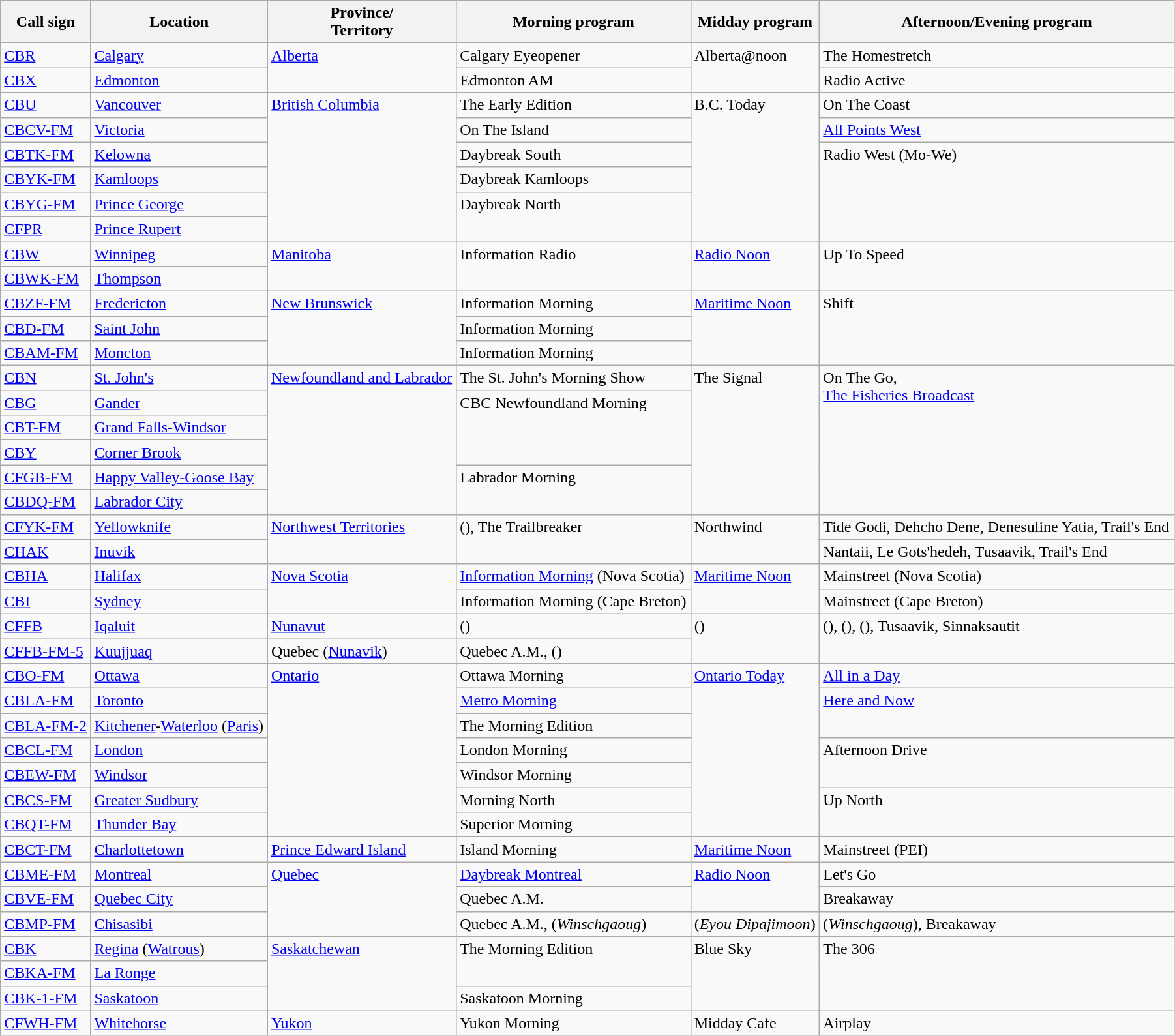<table class="wikitable sortable" style="width:95%;">
<tr>
<th>Call sign</th>
<th>Location</th>
<th>Province/<br>Territory</th>
<th>Morning program</th>
<th>Midday program</th>
<th>Afternoon/Evening program</th>
</tr>
<tr style="vertical-align: top;">
<td><a href='#'>CBR</a></td>
<td><a href='#'>Calgary</a></td>
<td rowspan="2"><a href='#'>Alberta</a></td>
<td>Calgary Eyeopener</td>
<td rowspan="2">Alberta@noon</td>
<td>The Homestretch</td>
</tr>
<tr style="vertical-align: top;">
<td><a href='#'>CBX</a></td>
<td><a href='#'>Edmonton</a></td>
<td>Edmonton AM</td>
<td>Radio Active</td>
</tr>
<tr style="vertical-align: top;">
<td><a href='#'>CBU</a></td>
<td><a href='#'>Vancouver</a></td>
<td rowspan="6"><a href='#'>British Columbia</a></td>
<td>The Early Edition</td>
<td rowspan="6">B.C. Today</td>
<td>On The Coast</td>
</tr>
<tr style="vertical-align: top;">
<td><a href='#'>CBCV-FM</a></td>
<td><a href='#'>Victoria</a></td>
<td>On The Island</td>
<td><a href='#'>All Points West</a></td>
</tr>
<tr style="vertical-align: top;">
<td><a href='#'>CBTK-FM</a></td>
<td><a href='#'>Kelowna</a></td>
<td>Daybreak South</td>
<td rowspan="4">Radio West (Mo-We)</td>
</tr>
<tr style="vertical-align: top;">
<td><a href='#'>CBYK-FM</a></td>
<td><a href='#'>Kamloops</a></td>
<td>Daybreak Kamloops</td>
</tr>
<tr style="vertical-align: top;">
<td><a href='#'>CBYG-FM</a></td>
<td><a href='#'>Prince George</a></td>
<td rowspan="2">Daybreak North</td>
</tr>
<tr>
<td><a href='#'>CFPR</a></td>
<td><a href='#'>Prince Rupert</a></td>
</tr>
<tr style="vertical-align: top;">
<td><a href='#'>CBW</a></td>
<td><a href='#'>Winnipeg</a></td>
<td rowspan="2"><a href='#'>Manitoba</a></td>
<td rowspan="2">Information Radio</td>
<td rowspan="2"><a href='#'>Radio Noon</a></td>
<td rowspan="2">Up To Speed</td>
</tr>
<tr style="vertical-align: top;">
<td><a href='#'>CBWK-FM</a></td>
<td><a href='#'>Thompson</a></td>
</tr>
<tr style="vertical-align: top;">
<td><a href='#'>CBZF-FM</a></td>
<td><a href='#'>Fredericton</a></td>
<td rowspan="3"><a href='#'>New Brunswick</a></td>
<td>Information Morning</td>
<td rowspan="3"><a href='#'>Maritime Noon</a></td>
<td rowspan="3">Shift</td>
</tr>
<tr style="vertical-align: top;">
<td><a href='#'>CBD-FM</a></td>
<td><a href='#'>Saint John</a></td>
<td>Information Morning</td>
</tr>
<tr style="vertical-align: top;">
<td><a href='#'>CBAM-FM</a></td>
<td><a href='#'>Moncton</a></td>
<td>Information Morning</td>
</tr>
<tr style="vertical-align: top;">
<td><a href='#'>CBN</a></td>
<td><a href='#'>St. John's</a></td>
<td rowspan="6"><a href='#'>Newfoundland and Labrador</a></td>
<td>The St. John's Morning Show</td>
<td rowspan="6">The Signal</td>
<td rowspan="6">On The Go,<br><a href='#'>The Fisheries Broadcast</a></td>
</tr>
<tr style="vertical-align: top;">
<td><a href='#'>CBG</a></td>
<td><a href='#'>Gander</a></td>
<td rowspan="3">CBC Newfoundland Morning</td>
</tr>
<tr style="vertical-align: top;">
<td><a href='#'>CBT-FM</a></td>
<td><a href='#'>Grand Falls-Windsor</a></td>
</tr>
<tr style="vertical-align: top;">
<td><a href='#'>CBY</a></td>
<td><a href='#'>Corner Brook</a></td>
</tr>
<tr style="vertical-align: top;">
<td><a href='#'>CFGB-FM</a></td>
<td><a href='#'>Happy Valley-Goose Bay</a></td>
<td rowspan="2">Labrador Morning</td>
</tr>
<tr style="vertical-align: top;">
<td><a href='#'>CBDQ-FM</a></td>
<td><a href='#'>Labrador City</a></td>
</tr>
<tr style="vertical-align: top;">
<td><a href='#'>CFYK-FM</a></td>
<td><a href='#'>Yellowknife</a></td>
<td rowspan="2"><a href='#'>Northwest Territories</a></td>
<td rowspan="2"> (), The Trailbreaker</td>
<td rowspan="2">Northwind</td>
<td>Tide Godi, Dehcho Dene, Denesuline Yatia, Trail's End</td>
</tr>
<tr style="vertical-align: top;">
<td><a href='#'>CHAK</a></td>
<td><a href='#'>Inuvik</a></td>
<td>Nantaii, Le Gots'hedeh, Tusaavik, Trail's End</td>
</tr>
<tr style="vertical-align: top;">
<td><a href='#'>CBHA</a></td>
<td><a href='#'>Halifax</a></td>
<td rowspan="2"><a href='#'>Nova Scotia</a></td>
<td><a href='#'>Information Morning</a> (Nova Scotia)</td>
<td rowspan="2"><a href='#'>Maritime Noon</a></td>
<td>Mainstreet (Nova Scotia)</td>
</tr>
<tr style="vertical-align: top;">
<td><a href='#'>CBI</a></td>
<td><a href='#'>Sydney</a></td>
<td>Information Morning (Cape Breton)</td>
<td>Mainstreet (Cape Breton)</td>
</tr>
<tr style="vertical-align: top;">
<td><a href='#'>CFFB</a></td>
<td><a href='#'>Iqaluit</a></td>
<td><a href='#'>Nunavut</a></td>
<td> ()</td>
<td rowspan="2"> ()</td>
<td rowspan="2"> (),  (),  (), Tusaavik, Sinnaksautit</td>
</tr>
<tr style="vertical-align: top;">
<td><a href='#'>CFFB-FM-5</a></td>
<td><a href='#'>Kuujjuaq</a></td>
<td>Quebec (<a href='#'>Nunavik</a>)</td>
<td>Quebec A.M.,  ()</td>
</tr>
<tr style="vertical-align: top;">
<td><a href='#'>CBO-FM</a></td>
<td><a href='#'>Ottawa</a></td>
<td rowspan="7"><a href='#'>Ontario</a></td>
<td>Ottawa Morning</td>
<td rowspan="7"><a href='#'>Ontario Today</a></td>
<td><a href='#'>All in a Day</a></td>
</tr>
<tr style="vertical-align: top;">
<td><a href='#'>CBLA-FM</a></td>
<td><a href='#'>Toronto</a></td>
<td><a href='#'>Metro Morning</a></td>
<td rowspan="2"><a href='#'>Here and Now</a></td>
</tr>
<tr style="vertical-align: top;">
<td><a href='#'>CBLA-FM-2</a></td>
<td><a href='#'>Kitchener</a>-<a href='#'>Waterloo</a> (<a href='#'>Paris</a>)</td>
<td>The Morning Edition</td>
</tr>
<tr style="vertical-align: top;">
<td><a href='#'>CBCL-FM</a></td>
<td><a href='#'>London</a></td>
<td>London Morning</td>
<td rowspan="2">Afternoon Drive</td>
</tr>
<tr style="vertical-align: top;">
<td><a href='#'>CBEW-FM</a></td>
<td><a href='#'>Windsor</a></td>
<td>Windsor Morning</td>
</tr>
<tr style="vertical-align: top;">
<td><a href='#'>CBCS-FM</a></td>
<td><a href='#'>Greater Sudbury</a></td>
<td>Morning North</td>
<td rowspan="2">Up North</td>
</tr>
<tr style="vertical-align: top;">
<td><a href='#'>CBQT-FM</a></td>
<td><a href='#'>Thunder Bay</a></td>
<td>Superior Morning</td>
</tr>
<tr style="vertical-align: top;">
<td><a href='#'>CBCT-FM</a></td>
<td><a href='#'>Charlottetown</a></td>
<td><a href='#'>Prince Edward Island</a></td>
<td>Island Morning</td>
<td><a href='#'>Maritime Noon</a></td>
<td>Mainstreet (PEI)</td>
</tr>
<tr style="vertical-align: top;">
<td><a href='#'>CBME-FM</a></td>
<td><a href='#'>Montreal</a></td>
<td rowspan="3"><a href='#'>Quebec</a></td>
<td><a href='#'>Daybreak Montreal</a></td>
<td rowspan="2"><a href='#'>Radio Noon</a></td>
<td>Let's Go</td>
</tr>
<tr style="vertical-align: top;">
<td><a href='#'>CBVE-FM</a></td>
<td><a href='#'>Quebec City</a></td>
<td>Quebec A.M.</td>
<td>Breakaway</td>
</tr>
<tr style="vertical-align: top;">
<td><a href='#'>CBMP-FM</a></td>
<td><a href='#'>Chisasibi</a></td>
<td>Quebec A.M.,  (<em>Winschgaoug</em>)</td>
<td> (<em>Eyou Dipajimoon</em>)</td>
<td> (<em>Winschgaoug</em>), Breakaway</td>
</tr>
<tr style="vertical-align: top;">
<td><a href='#'>CBK</a></td>
<td><a href='#'>Regina</a> (<a href='#'>Watrous</a>)</td>
<td rowspan="3"><a href='#'>Saskatchewan</a></td>
<td rowspan="2">The Morning Edition</td>
<td rowspan="3">Blue Sky</td>
<td rowspan="3">The 306</td>
</tr>
<tr style="vertical-align: top;">
<td><a href='#'>CBKA-FM</a></td>
<td><a href='#'>La Ronge</a></td>
</tr>
<tr style="vertical-align: top;">
<td><a href='#'>CBK-1-FM</a></td>
<td><a href='#'>Saskatoon</a></td>
<td>Saskatoon Morning</td>
</tr>
<tr style="vertical-align: top;">
<td><a href='#'>CFWH-FM</a></td>
<td><a href='#'>Whitehorse</a></td>
<td><a href='#'>Yukon</a></td>
<td>Yukon Morning</td>
<td>Midday Cafe</td>
<td>Airplay</td>
</tr>
</table>
